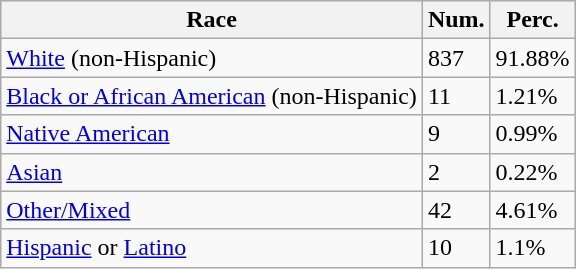<table class="wikitable">
<tr>
<th>Race</th>
<th>Num.</th>
<th>Perc.</th>
</tr>
<tr>
<td><a href='#'>White</a> (non-Hispanic)</td>
<td>837</td>
<td>91.88%</td>
</tr>
<tr>
<td><a href='#'>Black or African American</a> (non-Hispanic)</td>
<td>11</td>
<td>1.21%</td>
</tr>
<tr>
<td><a href='#'>Native American</a></td>
<td>9</td>
<td>0.99%</td>
</tr>
<tr>
<td><a href='#'>Asian</a></td>
<td>2</td>
<td>0.22%</td>
</tr>
<tr>
<td><a href='#'>Other/Mixed</a></td>
<td>42</td>
<td>4.61%</td>
</tr>
<tr>
<td><a href='#'>Hispanic</a> or <a href='#'>Latino</a></td>
<td>10</td>
<td>1.1%</td>
</tr>
</table>
